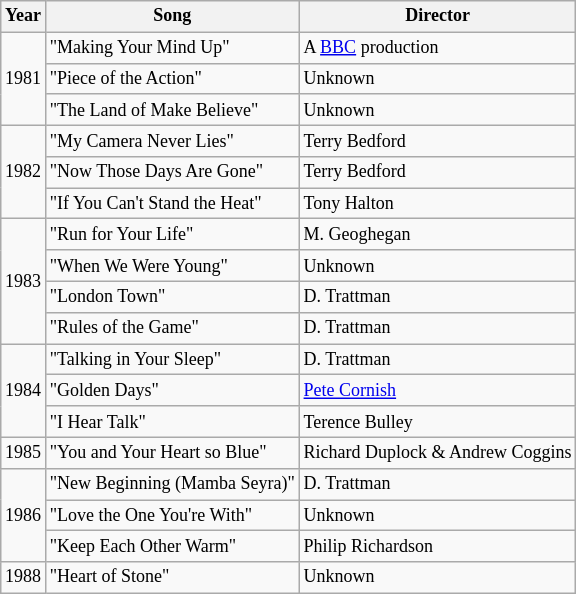<table class="wikitable" style="font-size: 9pt">
<tr>
<th>Year</th>
<th>Song</th>
<th>Director</th>
</tr>
<tr>
<td rowspan=3>1981</td>
<td>"Making Your Mind Up"</td>
<td>A <a href='#'>BBC</a> production</td>
</tr>
<tr>
<td>"Piece of the Action"</td>
<td>Unknown</td>
</tr>
<tr>
<td>"The Land of Make Believe"</td>
<td>Unknown</td>
</tr>
<tr>
<td rowspan=3>1982</td>
<td>"My Camera Never Lies"</td>
<td>Terry Bedford</td>
</tr>
<tr>
<td>"Now Those Days Are Gone"</td>
<td>Terry Bedford</td>
</tr>
<tr>
<td>"If You Can't Stand the Heat"</td>
<td>Tony Halton</td>
</tr>
<tr>
<td rowspan=4>1983</td>
<td>"Run for Your Life"</td>
<td>M. Geoghegan</td>
</tr>
<tr>
<td>"When We Were Young"</td>
<td>Unknown</td>
</tr>
<tr>
<td>"London Town"</td>
<td>D. Trattman</td>
</tr>
<tr>
<td>"Rules of the Game"</td>
<td>D. Trattman</td>
</tr>
<tr>
<td rowspan=3>1984</td>
<td>"Talking in Your Sleep"</td>
<td>D. Trattman</td>
</tr>
<tr>
<td>"Golden Days"</td>
<td><a href='#'>Pete Cornish</a></td>
</tr>
<tr>
<td>"I Hear Talk"</td>
<td>Terence Bulley</td>
</tr>
<tr>
<td>1985</td>
<td>"You and Your Heart so Blue"</td>
<td>Richard Duplock & Andrew Coggins</td>
</tr>
<tr>
<td rowspan=3>1986</td>
<td>"New Beginning (Mamba Seyra)"</td>
<td>D. Trattman</td>
</tr>
<tr>
<td>"Love the One You're With"</td>
<td>Unknown</td>
</tr>
<tr>
<td>"Keep Each Other Warm"</td>
<td>Philip Richardson</td>
</tr>
<tr>
<td rowspan=1>1988</td>
<td>"Heart of Stone"</td>
<td>Unknown</td>
</tr>
</table>
